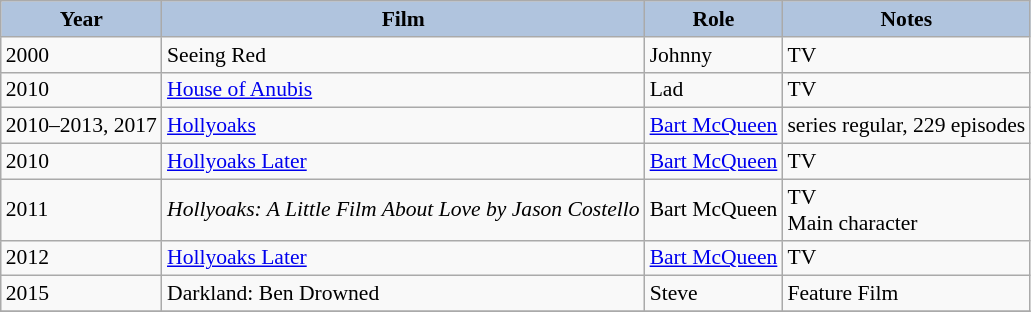<table class="wikitable" style="font-size:90%;">
<tr>
<th style="background:#B0C4DE;">Year</th>
<th style="background:#B0C4DE;">Film</th>
<th style="background:#B0C4DE;">Role</th>
<th style="background:#B0C4DE;">Notes</th>
</tr>
<tr>
<td rowspan=1>2000</td>
<td>Seeing Red</td>
<td>Johnny</td>
<td>TV</td>
</tr>
<tr>
<td>2010</td>
<td><a href='#'>House of Anubis</a></td>
<td>Lad</td>
<td>TV </td>
</tr>
<tr>
<td>2010–2013, 2017</td>
<td><a href='#'>Hollyoaks</a></td>
<td><a href='#'>Bart McQueen</a></td>
<td>series regular, 229 episodes</td>
</tr>
<tr>
<td>2010</td>
<td><a href='#'>Hollyoaks Later</a></td>
<td><a href='#'>Bart McQueen</a></td>
<td>TV </td>
</tr>
<tr>
<td>2011</td>
<td><em>Hollyoaks: A Little Film About Love by Jason Costello</em></td>
<td>Bart McQueen</td>
<td>TV <br>Main character</td>
</tr>
<tr>
<td>2012</td>
<td><a href='#'>Hollyoaks Later</a></td>
<td><a href='#'>Bart McQueen</a></td>
<td>TV </td>
</tr>
<tr>
<td>2015</td>
<td>Darkland: Ben Drowned</td>
<td>Steve</td>
<td>Feature Film </td>
</tr>
<tr>
</tr>
</table>
